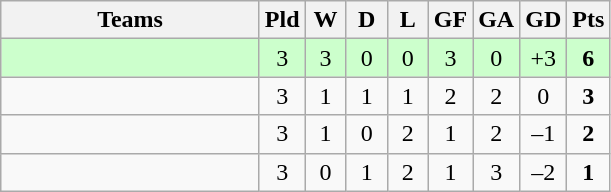<table class="wikitable" style="text-align: center;">
<tr>
<th width=165>Teams</th>
<th width=20>Pld</th>
<th width=20>W</th>
<th width=20>D</th>
<th width=20>L</th>
<th width=20>GF</th>
<th width=20>GA</th>
<th width=20>GD</th>
<th width=20>Pts</th>
</tr>
<tr align=center style="background:#ccffcc;">
<td style="text-align:left;"></td>
<td>3</td>
<td>3</td>
<td>0</td>
<td>0</td>
<td>3</td>
<td>0</td>
<td>+3</td>
<td><strong>6</strong></td>
</tr>
<tr align=center>
<td style="text-align:left;"></td>
<td>3</td>
<td>1</td>
<td>1</td>
<td>1</td>
<td>2</td>
<td>2</td>
<td>0</td>
<td><strong>3</strong></td>
</tr>
<tr align=center>
<td style="text-align:left;"></td>
<td>3</td>
<td>1</td>
<td>0</td>
<td>2</td>
<td>1</td>
<td>2</td>
<td>–1</td>
<td><strong>2</strong></td>
</tr>
<tr align=center>
<td style="text-align:left;"></td>
<td>3</td>
<td>0</td>
<td>1</td>
<td>2</td>
<td>1</td>
<td>3</td>
<td>–2</td>
<td><strong>1</strong></td>
</tr>
</table>
